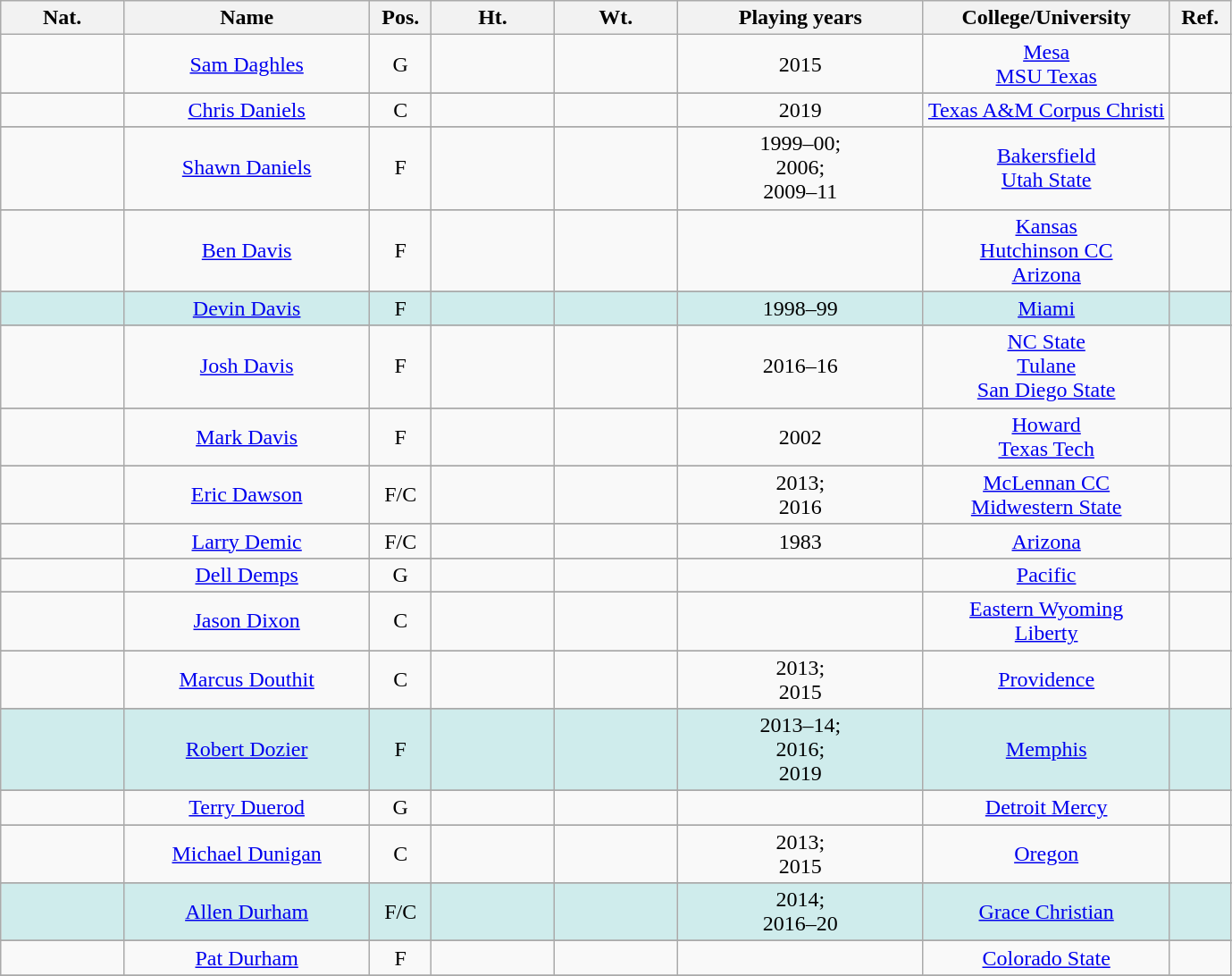<table class="wikitable" style="text-align:center;">
<tr>
<th scope="col" width="10%">Nat.</th>
<th scope="col" width="20%">Name</th>
<th scope="col" width="5%">Pos.</th>
<th scope="col" width="10%">Ht.</th>
<th scope="col" width="10%">Wt.</th>
<th scope="col" width="20%">Playing years</th>
<th scope="col" width="20%">College/University</th>
<th scope="col" width="5%">Ref.</th>
</tr>
<tr>
<td></td>
<td><a href='#'>Sam Daghles</a></td>
<td>G</td>
<td></td>
<td></td>
<td>2015</td>
<td><a href='#'>Mesa</a><br><a href='#'>MSU Texas</a></td>
<td></td>
</tr>
<tr>
</tr>
<tr>
<td></td>
<td><a href='#'>Chris Daniels</a></td>
<td>C</td>
<td></td>
<td></td>
<td>2019</td>
<td><a href='#'>Texas A&M Corpus Christi</a></td>
<td></td>
</tr>
<tr>
</tr>
<tr>
<td></td>
<td><a href='#'>Shawn Daniels</a></td>
<td>F</td>
<td></td>
<td></td>
<td>1999–00;<br>2006;<br>2009–11</td>
<td><a href='#'>Bakersfield</a> <br><a href='#'>Utah State</a></td>
<td></td>
</tr>
<tr>
</tr>
<tr>
<td></td>
<td><a href='#'>Ben Davis</a></td>
<td>F</td>
<td></td>
<td></td>
<td></td>
<td><a href='#'>Kansas</a><br><a href='#'>Hutchinson CC</a><br><a href='#'>Arizona</a></td>
<td></td>
</tr>
<tr>
</tr>
<tr align="center" bgcolor="#CFECEC" width="20">
<td> </td>
<td><a href='#'>Devin Davis</a></td>
<td>F</td>
<td></td>
<td></td>
<td>1998–99</td>
<td><a href='#'>Miami</a></td>
<td></td>
</tr>
<tr>
</tr>
<tr>
<td></td>
<td><a href='#'>Josh Davis</a></td>
<td>F</td>
<td></td>
<td></td>
<td>2016–16</td>
<td><a href='#'>NC State</a><br><a href='#'>Tulane</a><br><a href='#'>San Diego State</a></td>
<td></td>
</tr>
<tr>
</tr>
<tr>
<td></td>
<td><a href='#'>Mark Davis</a></td>
<td>F</td>
<td></td>
<td></td>
<td>2002</td>
<td><a href='#'>Howard</a><br><a href='#'>Texas Tech</a></td>
<td></td>
</tr>
<tr>
</tr>
<tr>
<td></td>
<td><a href='#'>Eric Dawson</a></td>
<td>F/C</td>
<td></td>
<td></td>
<td>2013;<br>2016</td>
<td><a href='#'>McLennan CC</a><br><a href='#'>Midwestern State</a></td>
<td></td>
</tr>
<tr>
</tr>
<tr>
<td></td>
<td><a href='#'>Larry Demic</a></td>
<td>F/C</td>
<td></td>
<td></td>
<td>1983</td>
<td><a href='#'>Arizona</a></td>
<td></td>
</tr>
<tr>
</tr>
<tr>
<td></td>
<td><a href='#'>Dell Demps</a></td>
<td>G</td>
<td></td>
<td></td>
<td></td>
<td><a href='#'>Pacific</a></td>
<td></td>
</tr>
<tr>
</tr>
<tr>
<td></td>
<td><a href='#'>Jason Dixon</a></td>
<td>C</td>
<td></td>
<td></td>
<td></td>
<td><a href='#'>Eastern Wyoming</a><br><a href='#'>Liberty</a></td>
<td></td>
</tr>
<tr>
</tr>
<tr>
<td> </td>
<td><a href='#'>Marcus Douthit</a></td>
<td>C</td>
<td></td>
<td></td>
<td>2013;<br>2015</td>
<td><a href='#'>Providence</a></td>
<td></td>
</tr>
<tr>
</tr>
<tr align="center" bgcolor="#CFECEC" width="20">
<td></td>
<td><a href='#'>Robert Dozier</a></td>
<td>F</td>
<td></td>
<td></td>
<td>2013–14;<br>2016;<br>2019</td>
<td><a href='#'>Memphis</a></td>
<td></td>
</tr>
<tr>
</tr>
<tr>
<td></td>
<td><a href='#'>Terry Duerod</a></td>
<td>G</td>
<td></td>
<td></td>
<td></td>
<td><a href='#'>Detroit Mercy</a></td>
<td></td>
</tr>
<tr>
</tr>
<tr>
<td></td>
<td><a href='#'>Michael Dunigan</a></td>
<td>C</td>
<td></td>
<td></td>
<td>2013;<br>2015</td>
<td><a href='#'>Oregon</a></td>
<td></td>
</tr>
<tr>
</tr>
<tr align="center" bgcolor="#CFECEC" width="20">
<td></td>
<td><a href='#'>Allen Durham</a></td>
<td>F/C</td>
<td></td>
<td></td>
<td>2014;<br>2016–20</td>
<td><a href='#'>Grace Christian</a></td>
<td></td>
</tr>
<tr>
</tr>
<tr>
<td></td>
<td><a href='#'>Pat Durham</a></td>
<td>F</td>
<td></td>
<td></td>
<td></td>
<td><a href='#'>Colorado State</a></td>
<td></td>
</tr>
<tr>
</tr>
</table>
